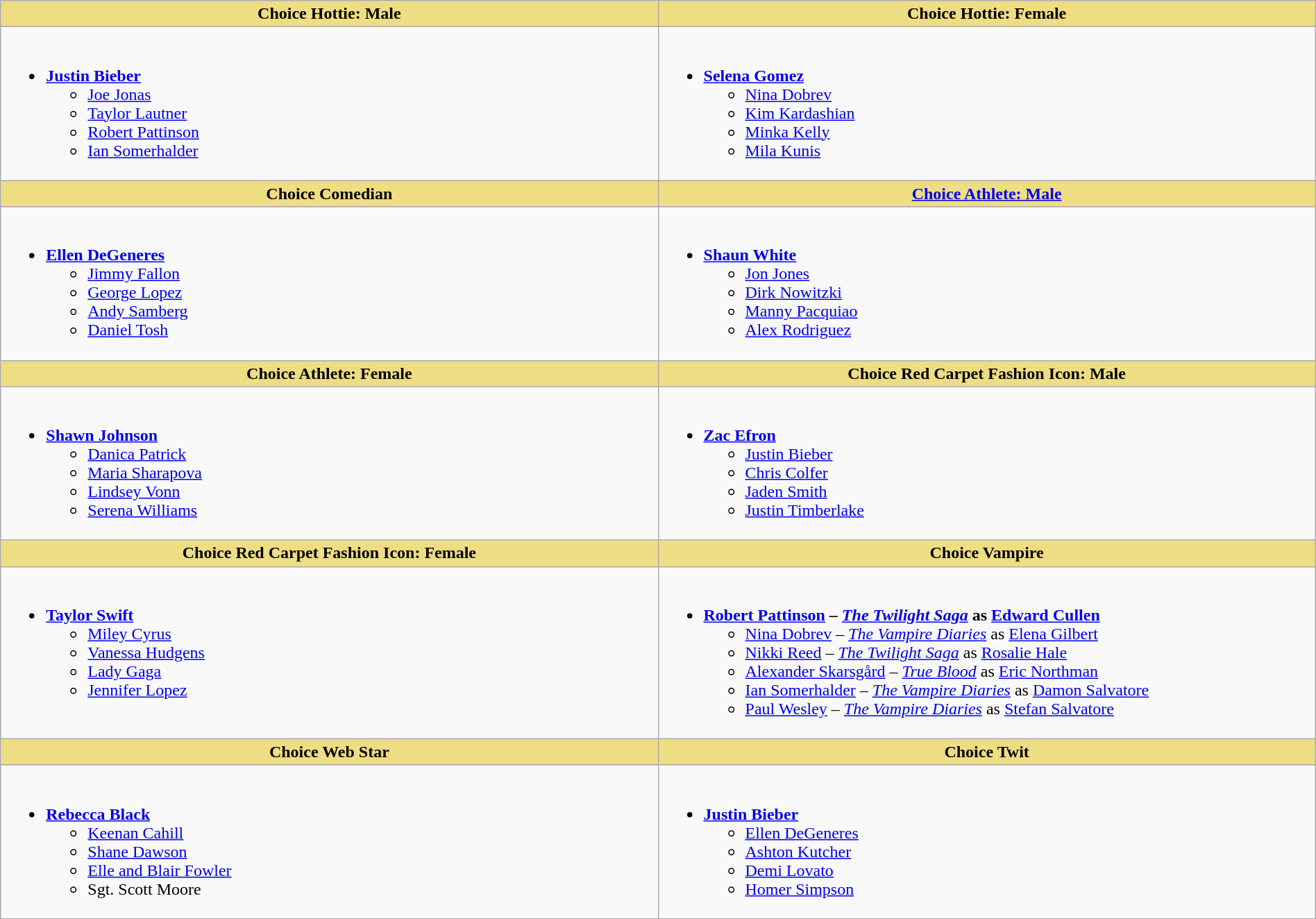<table class="wikitable" style="width:100%">
<tr>
<th style="background:#EEDD82; width:50%">Choice Hottie: Male</th>
<th style="background:#EEDD82; width:50%">Choice Hottie: Female</th>
</tr>
<tr>
<td valign="top"><br><ul><li><strong><a href='#'>Justin Bieber</a></strong><ul><li><a href='#'>Joe Jonas</a></li><li><a href='#'>Taylor Lautner</a></li><li><a href='#'>Robert Pattinson</a></li><li><a href='#'>Ian Somerhalder</a></li></ul></li></ul></td>
<td valign="top"><br><ul><li><strong><a href='#'>Selena Gomez</a></strong><ul><li><a href='#'>Nina Dobrev</a></li><li><a href='#'>Kim Kardashian</a></li><li><a href='#'>Minka Kelly</a></li><li><a href='#'>Mila Kunis</a></li></ul></li></ul></td>
</tr>
<tr>
<th style="background:#EEDD82; width:50%">Choice Comedian</th>
<th style="background:#EEDD82; width:50%"><a href='#'>Choice Athlete: Male</a></th>
</tr>
<tr>
<td valign="top"><br><ul><li><strong><a href='#'>Ellen DeGeneres</a></strong><ul><li><a href='#'>Jimmy Fallon</a></li><li><a href='#'>George Lopez</a></li><li><a href='#'>Andy Samberg</a></li><li><a href='#'>Daniel Tosh</a></li></ul></li></ul></td>
<td valign="top"><br><ul><li><strong><a href='#'>Shaun White</a></strong><ul><li><a href='#'>Jon Jones</a></li><li><a href='#'>Dirk Nowitzki</a></li><li><a href='#'>Manny Pacquiao</a></li><li><a href='#'>Alex Rodriguez</a></li></ul></li></ul></td>
</tr>
<tr>
<th style="background:#EEDD82; width:50%">Choice Athlete: Female</th>
<th style="background:#EEDD82; width:50%">Choice Red Carpet Fashion Icon: Male</th>
</tr>
<tr>
<td valign="top"><br><ul><li><strong><a href='#'>Shawn Johnson</a></strong><ul><li><a href='#'>Danica Patrick</a></li><li><a href='#'>Maria Sharapova</a></li><li><a href='#'>Lindsey Vonn</a></li><li><a href='#'>Serena Williams</a></li></ul></li></ul></td>
<td valign="top"><br><ul><li><strong><a href='#'>Zac Efron</a></strong><ul><li><a href='#'>Justin Bieber</a></li><li><a href='#'>Chris Colfer</a></li><li><a href='#'>Jaden Smith</a></li><li><a href='#'>Justin Timberlake</a></li></ul></li></ul></td>
</tr>
<tr>
<th style="background:#EEDD82; width:50%">Choice Red Carpet Fashion Icon: Female</th>
<th style="background:#EEDD82; width:50%">Choice Vampire</th>
</tr>
<tr>
<td valign="top"><br><ul><li><strong><a href='#'>Taylor Swift</a></strong><ul><li><a href='#'>Miley Cyrus</a></li><li><a href='#'>Vanessa Hudgens</a></li><li><a href='#'>Lady Gaga</a></li><li><a href='#'>Jennifer Lopez</a></li></ul></li></ul></td>
<td valign="top"><br><ul><li><strong><a href='#'>Robert Pattinson</a> – <em><a href='#'>The Twilight Saga</a></em> as <a href='#'>Edward Cullen</a></strong><ul><li><a href='#'>Nina Dobrev</a> – <em><a href='#'>The Vampire Diaries</a></em> as <a href='#'>Elena Gilbert</a></li><li><a href='#'>Nikki Reed</a> – <em><a href='#'>The Twilight Saga</a></em> as <a href='#'>Rosalie Hale</a></li><li><a href='#'>Alexander Skarsgård</a> – <em><a href='#'>True Blood</a></em> as <a href='#'>Eric Northman</a></li><li><a href='#'>Ian Somerhalder</a> – <em><a href='#'>The Vampire Diaries</a></em> as <a href='#'>Damon Salvatore</a></li><li><a href='#'>Paul Wesley</a> – <em><a href='#'>The Vampire Diaries</a></em> as <a href='#'>Stefan Salvatore</a></li></ul></li></ul></td>
</tr>
<tr>
<th style="background:#EEDD82; width:50%">Choice Web Star</th>
<th style="background:#EEDD82; width:50%">Choice Twit</th>
</tr>
<tr>
<td valign="top"><br><ul><li><strong><a href='#'>Rebecca Black</a></strong><ul><li><a href='#'>Keenan Cahill</a></li><li><a href='#'>Shane Dawson</a></li><li><a href='#'>Elle and Blair Fowler</a></li><li>Sgt. Scott Moore</li></ul></li></ul></td>
<td valign="top"><br><ul><li><strong><a href='#'>Justin Bieber</a></strong><ul><li><a href='#'>Ellen DeGeneres</a></li><li><a href='#'>Ashton Kutcher</a></li><li><a href='#'>Demi Lovato</a></li><li><a href='#'>Homer Simpson</a></li></ul></li></ul></td>
</tr>
</table>
